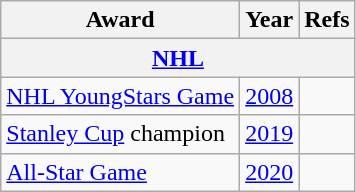<table class="wikitable">
<tr>
<th>Award</th>
<th>Year</th>
<th>Refs</th>
</tr>
<tr>
<th colspan="3"><a href='#'>NHL</a></th>
</tr>
<tr>
<td><a href='#'>NHL YoungStars Game</a></td>
<td><a href='#'>2008</a></td>
<td></td>
</tr>
<tr>
<td><a href='#'>Stanley Cup</a> champion</td>
<td><a href='#'>2019</a></td>
<td></td>
</tr>
<tr>
<td><a href='#'>All-Star Game</a></td>
<td><a href='#'>2020</a></td>
<td></td>
</tr>
</table>
